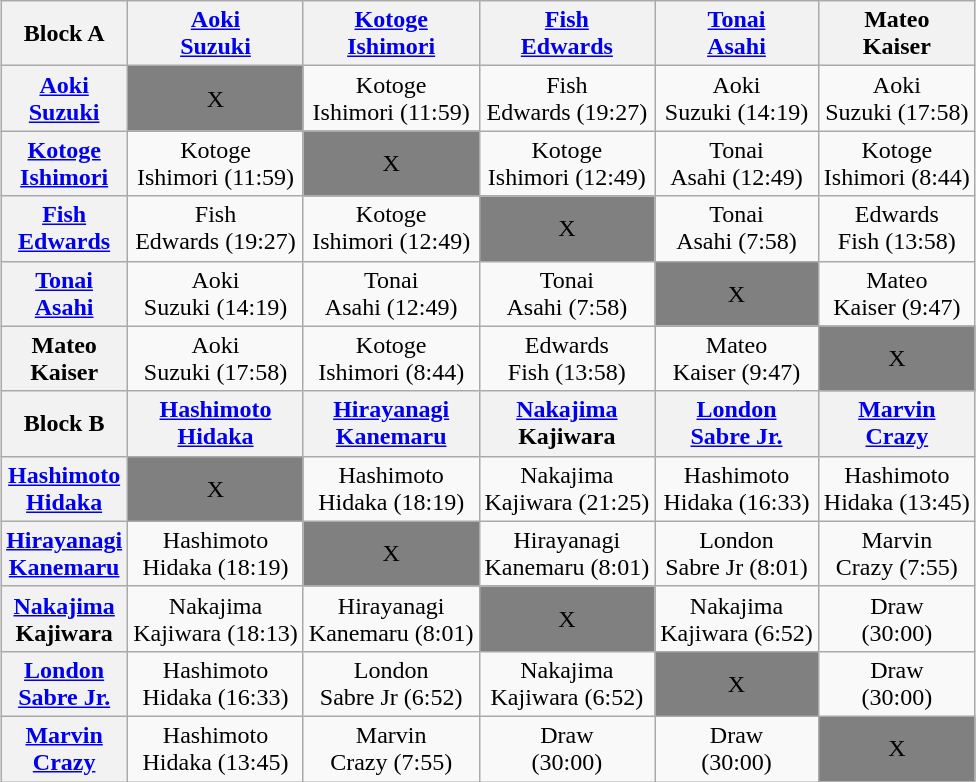<table class="wikitable" style="margin: 1em auto 1em auto">
<tr>
<th>Block A</th>
<th><a href='#'>Aoki</a><br><a href='#'>Suzuki</a></th>
<th><a href='#'>Kotoge</a><br><a href='#'>Ishimori</a></th>
<th><a href='#'>Fish</a><br><a href='#'>Edwards</a></th>
<th><a href='#'>Tonai</a><br><a href='#'>Asahi</a></th>
<th>Mateo<br>Kaiser</th>
</tr>
<tr align="center">
<th><a href='#'>Aoki</a><br><a href='#'>Suzuki</a></th>
<td bgcolor=Grey>X</td>
<td>Kotoge<br>Ishimori (11:59)</td>
<td>Fish<br>Edwards (19:27)</td>
<td>Aoki<br>Suzuki (14:19)</td>
<td>Aoki<br>Suzuki (17:58)</td>
</tr>
<tr align="center">
<th><a href='#'>Kotoge</a><br><a href='#'>Ishimori</a></th>
<td>Kotoge<br>Ishimori (11:59)</td>
<td bgcolor=Grey>X</td>
<td>Kotoge<br>Ishimori (12:49)</td>
<td>Tonai<br>Asahi (12:49)</td>
<td>Kotoge<br>Ishimori (8:44)</td>
</tr>
<tr align="center">
<th><a href='#'>Fish</a><br><a href='#'>Edwards</a></th>
<td>Fish<br>Edwards (19:27)</td>
<td>Kotoge<br>Ishimori (12:49)</td>
<td bgcolor=Grey>X</td>
<td>Tonai<br>Asahi (7:58)</td>
<td>Edwards<br>Fish (13:58)</td>
</tr>
<tr align="center">
<th><a href='#'>Tonai</a><br><a href='#'>Asahi</a></th>
<td>Aoki<br>Suzuki (14:19)</td>
<td>Tonai<br>Asahi (12:49)</td>
<td>Tonai<br>Asahi (7:58)</td>
<td bgcolor=Grey>X</td>
<td>Mateo<br>Kaiser (9:47)</td>
</tr>
<tr align="center">
<th>Mateo<br>Kaiser</th>
<td>Aoki<br>Suzuki (17:58)</td>
<td>Kotoge<br>Ishimori (8:44)</td>
<td>Edwards<br>Fish (13:58)</td>
<td>Mateo<br>Kaiser (9:47)</td>
<td bgcolor=grey>X</td>
</tr>
<tr align="center">
<th>Block B</th>
<th><a href='#'>Hashimoto</a><br><a href='#'>Hidaka</a></th>
<th><a href='#'>Hirayanagi</a><br><a href='#'>Kanemaru</a></th>
<th><a href='#'>Nakajima</a><br>Kajiwara</th>
<th><a href='#'>London</a><br><a href='#'>Sabre Jr.</a></th>
<th><a href='#'>Marvin</a><br><a href='#'>Crazy</a></th>
</tr>
<tr align="center">
<th><a href='#'>Hashimoto</a><br><a href='#'>Hidaka</a></th>
<td bgcolor=Grey>X</td>
<td>Hashimoto<br>Hidaka (18:19)</td>
<td>Nakajima<br>Kajiwara (21:25)</td>
<td>Hashimoto<br>Hidaka (16:33)</td>
<td>Hashimoto<br>Hidaka (13:45)</td>
</tr>
<tr align="center">
<th><a href='#'>Hirayanagi</a><br><a href='#'>Kanemaru</a></th>
<td>Hashimoto<br>Hidaka (18:19)</td>
<td bgcolor=Grey>X</td>
<td>Hirayanagi<br>Kanemaru (8:01)</td>
<td>London<br>Sabre Jr (8:01)</td>
<td>Marvin<br>Crazy (7:55)</td>
</tr>
<tr align="center">
<th><a href='#'>Nakajima</a><br>Kajiwara</th>
<td>Nakajima<br>Kajiwara (18:13)</td>
<td>Hirayanagi<br>Kanemaru (8:01)</td>
<td bgcolor=Grey>X</td>
<td>Nakajima<br>Kajiwara (6:52)</td>
<td>Draw<br> (30:00)</td>
</tr>
<tr align="center">
<th><a href='#'>London</a><br><a href='#'>Sabre Jr.</a></th>
<td>Hashimoto<br>Hidaka (16:33)</td>
<td>London<br>Sabre Jr (6:52)</td>
<td>Nakajima<br>Kajiwara (6:52)</td>
<td bgcolor=Grey>X</td>
<td>Draw<br> (30:00)</td>
</tr>
<tr align="center">
<th><a href='#'>Marvin</a><br><a href='#'>Crazy</a></th>
<td>Hashimoto<br>Hidaka (13:45)</td>
<td>Marvin<br>Crazy (7:55)</td>
<td>Draw<br> (30:00)</td>
<td>Draw<br> (30:00)</td>
<td bgcolor=Grey>X</td>
</tr>
</table>
